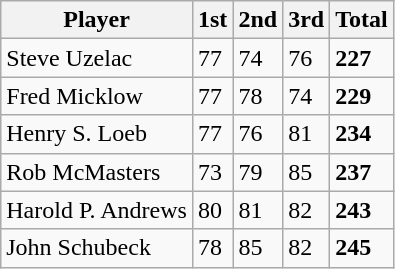<table class="wikitable">
<tr>
<th>Player</th>
<th>1st</th>
<th>2nd</th>
<th>3rd</th>
<th>Total</th>
</tr>
<tr>
<td>Steve Uzelac</td>
<td>77</td>
<td>74</td>
<td>76</td>
<td><strong>227</strong></td>
</tr>
<tr>
<td>Fred Micklow</td>
<td>77</td>
<td>78</td>
<td>74</td>
<td><strong>229</strong></td>
</tr>
<tr>
<td>Henry S. Loeb</td>
<td>77</td>
<td>76</td>
<td>81</td>
<td><strong>234</strong></td>
</tr>
<tr>
<td>Rob McMasters</td>
<td>73</td>
<td>79</td>
<td>85</td>
<td><strong>237</strong></td>
</tr>
<tr>
<td>Harold P. Andrews</td>
<td>80</td>
<td>81</td>
<td>82</td>
<td><strong>243</strong></td>
</tr>
<tr>
<td>John Schubeck</td>
<td>78</td>
<td>85</td>
<td>82</td>
<td><strong>245</strong></td>
</tr>
</table>
